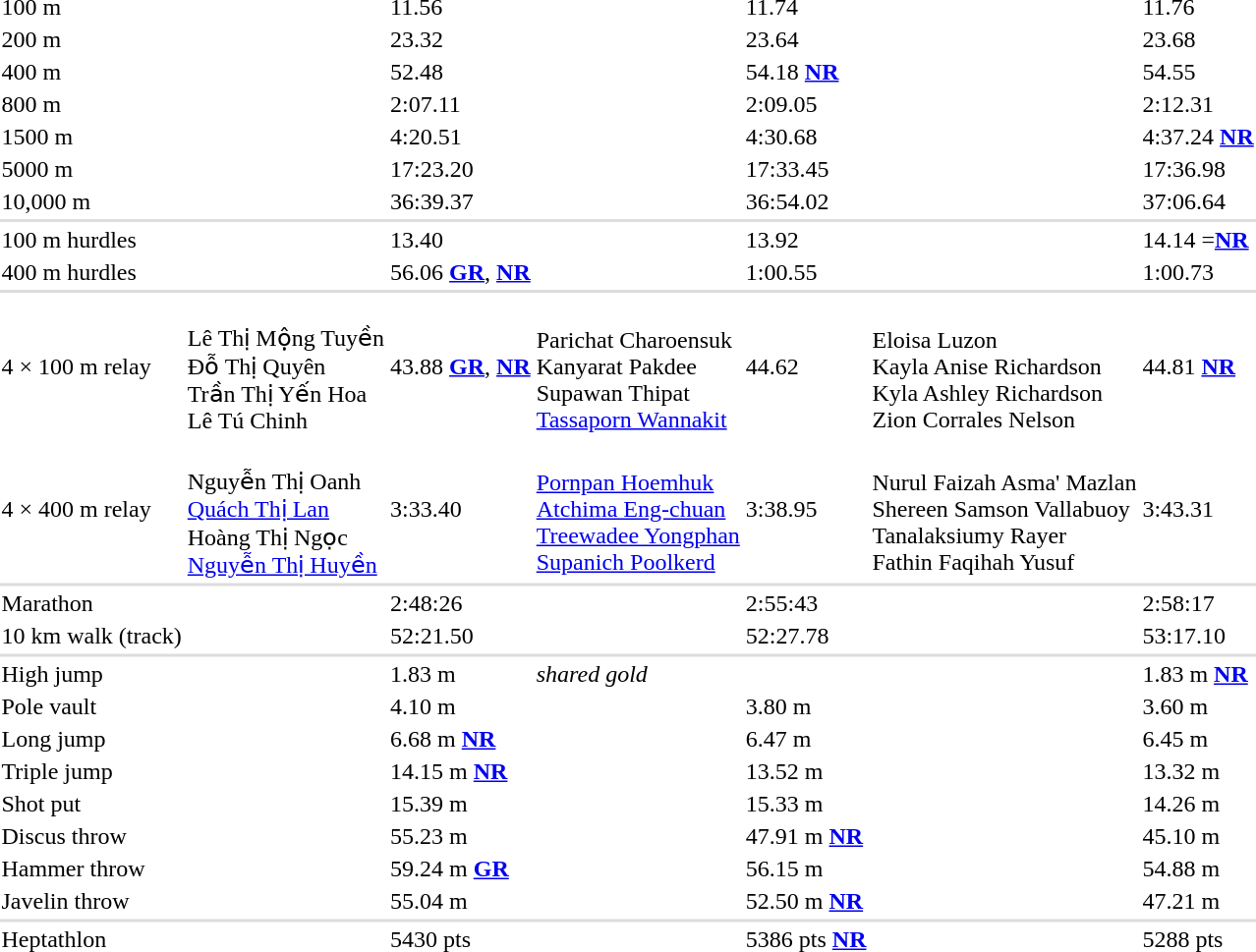<table>
<tr>
<td>100 m<br></td>
<td></td>
<td>11.56</td>
<td></td>
<td>11.74</td>
<td></td>
<td>11.76</td>
</tr>
<tr>
<td>200 m<br></td>
<td></td>
<td>23.32</td>
<td></td>
<td>23.64</td>
<td></td>
<td>23.68</td>
</tr>
<tr>
<td>400 m<br></td>
<td></td>
<td>52.48</td>
<td></td>
<td>54.18 <strong><a href='#'>NR</a></strong></td>
<td></td>
<td>54.55</td>
</tr>
<tr>
<td>800 m<br></td>
<td></td>
<td>2:07.11</td>
<td></td>
<td>2:09.05</td>
<td></td>
<td>2:12.31</td>
</tr>
<tr>
<td>1500 m<br></td>
<td></td>
<td>4:20.51</td>
<td></td>
<td>4:30.68</td>
<td></td>
<td>4:37.24 <strong><a href='#'>NR</a></strong></td>
</tr>
<tr>
<td>5000 m<br></td>
<td></td>
<td>17:23.20</td>
<td></td>
<td>17:33.45</td>
<td></td>
<td>17:36.98</td>
</tr>
<tr>
<td>10,000 m<br></td>
<td></td>
<td>36:39.37</td>
<td></td>
<td>36:54.02</td>
<td></td>
<td>37:06.64</td>
</tr>
<tr style="background-color:#dddddd;">
<td colspan="7"></td>
</tr>
<tr>
<td>100 m hurdles<br></td>
<td></td>
<td>13.40</td>
<td></td>
<td>13.92</td>
<td></td>
<td>14.14 =<strong><a href='#'>NR</a></strong></td>
</tr>
<tr>
<td>400 m hurdles<br></td>
<td></td>
<td>56.06 <strong><a href='#'>GR</a></strong>, <strong><a href='#'>NR</a></strong></td>
<td></td>
<td>1:00.55</td>
<td></td>
<td>1:00.73</td>
</tr>
<tr style="background-color:#dddddd;">
<td colspan="7"></td>
</tr>
<tr>
<td>4 × 100 m relay<br> </td>
<td><br>Lê Thị Mộng Tuyền<br> Đỗ Thị Quyên <br> Trần Thị Yến Hoa<br>  Lê Tú Chinh</td>
<td>43.88 <strong><a href='#'>GR</a></strong>, <strong><a href='#'>NR</a></strong></td>
<td><br>Parichat Charoensuk<br>Kanyarat Pakdee<br>Supawan Thipat<br><a href='#'>Tassaporn Wannakit</a></td>
<td>44.62</td>
<td><br>Eloisa Luzon<br>Kayla Anise Richardson<br>Kyla Ashley Richardson<br>Zion Corrales Nelson</td>
<td>44.81 <strong><a href='#'>NR</a></strong></td>
</tr>
<tr>
<td>4 × 400 m relay<br> </td>
<td><br>Nguyễn Thị Oanh<br><a href='#'>Quách Thị Lan</a><br>Hoàng Thị Ngọc<br><a href='#'>Nguyễn Thị Huyền</a></td>
<td>3:33.40</td>
<td><br><a href='#'>Pornpan Hoemhuk</a><br><a href='#'>Atchima Eng-chuan</a><br><a href='#'>Treewadee Yongphan</a><br><a href='#'>Supanich Poolkerd</a></td>
<td>3:38.95</td>
<td><br>Nurul Faizah Asma' Mazlan<br>Shereen Samson Vallabuoy<br>Tanalaksiumy Rayer<br>Fathin Faqihah Yusuf</td>
<td>3:43.31</td>
</tr>
<tr style="background-color:#dddddd;">
<td colspan="7"></td>
</tr>
<tr>
<td>Marathon<br></td>
<td></td>
<td>2:48:26</td>
<td></td>
<td>2:55:43</td>
<td></td>
<td>2:58:17</td>
</tr>
<tr>
<td>10 km walk (track)<br></td>
<td></td>
<td>52:21.50</td>
<td></td>
<td>52:27.78</td>
<td></td>
<td>53:17.10</td>
</tr>
<tr style="background-color:#dddddd;">
<td colspan="7"></td>
</tr>
<tr>
<td rowspan=2>High jump<br></td>
<td></td>
<td rowspan=2>1.83 m</td>
<td rowspan=2><em>shared gold</em></td>
<td rowspan=2></td>
<td rowspan=2></td>
<td rowspan=2>1.83 m <strong><a href='#'>NR</a></strong></td>
</tr>
<tr>
<td></td>
</tr>
<tr>
<td>Pole vault<br></td>
<td></td>
<td>4.10 m</td>
<td></td>
<td>3.80 m</td>
<td></td>
<td>3.60 m</td>
</tr>
<tr>
<td>Long jump<br></td>
<td></td>
<td>6.68 m <strong><a href='#'>NR</a></strong></td>
<td></td>
<td>6.47 m</td>
<td></td>
<td>6.45 m</td>
</tr>
<tr>
<td>Triple jump<br></td>
<td></td>
<td>14.15 m <strong><a href='#'>NR</a></strong></td>
<td></td>
<td>13.52 m</td>
<td></td>
<td>13.32 m</td>
</tr>
<tr>
<td>Shot put<br></td>
<td></td>
<td>15.39 m</td>
<td></td>
<td>15.33 m</td>
<td></td>
<td>14.26 m</td>
</tr>
<tr>
<td>Discus throw<br></td>
<td></td>
<td>55.23 m</td>
<td></td>
<td>47.91 m <strong><a href='#'>NR</a></strong></td>
<td></td>
<td>45.10 m</td>
</tr>
<tr>
<td>Hammer throw<br></td>
<td></td>
<td>59.24 m <strong><a href='#'>GR</a></strong></td>
<td></td>
<td>56.15 m</td>
<td></td>
<td>54.88 m</td>
</tr>
<tr>
<td>Javelin throw<br></td>
<td></td>
<td>55.04 m</td>
<td></td>
<td>52.50 m <strong><a href='#'>NR</a></strong></td>
<td></td>
<td>47.21 m</td>
</tr>
<tr style="background-color:#dddddd;">
<td colspan="7"></td>
</tr>
<tr>
<td>Heptathlon<br></td>
<td></td>
<td>5430 pts</td>
<td></td>
<td>5386 pts <strong><a href='#'>NR</a></strong></td>
<td></td>
<td>5288 pts</td>
</tr>
</table>
